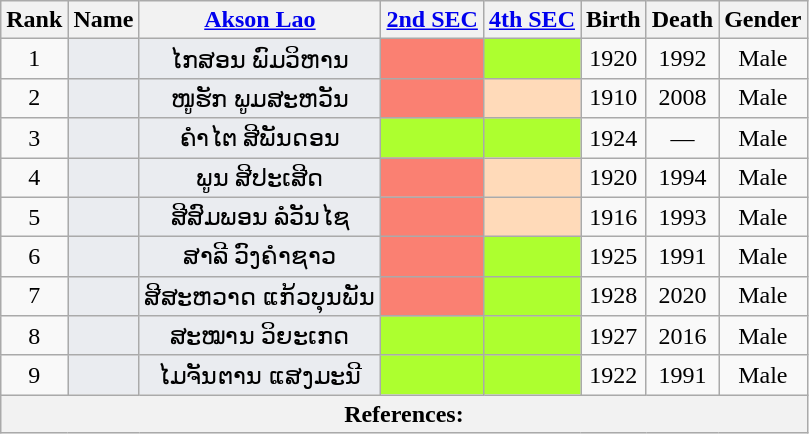<table class="wikitable sortable" style=text-align:center>
<tr>
<th>Rank</th>
<th>Name</th>
<th class="unsortable"><a href='#'>Akson Lao</a></th>
<th unsortable><a href='#'>2nd SEC</a></th>
<th unsortable><a href='#'>4th SEC</a></th>
<th>Birth</th>
<th>Death</th>
<th>Gender</th>
</tr>
<tr>
<td>1</td>
<td bgcolor = #EAECF0></td>
<td bgcolor = #EAECF0>ໄກສອນ ພົມວິຫານ</td>
<td bgcolor = Salmon></td>
<td bgcolor = GreenYellow></td>
<td>1920</td>
<td>1992</td>
<td>Male</td>
</tr>
<tr>
<td>2</td>
<td bgcolor = #EAECF0></td>
<td bgcolor = #EAECF0>ໜູຮັກ ພູມສະຫວັນ</td>
<td bgcolor = Salmon></td>
<td bgcolor = PeachPuff></td>
<td>1910</td>
<td>2008</td>
<td>Male</td>
</tr>
<tr>
<td>3</td>
<td bgcolor = #EAECF0></td>
<td bgcolor = #EAECF0>ຄໍາໄຕ ສີພັນດອນ</td>
<td bgcolor = GreenYellow></td>
<td bgcolor = GreenYellow></td>
<td>1924</td>
<td>—</td>
<td>Male</td>
</tr>
<tr>
<td>4</td>
<td bgcolor = #EAECF0></td>
<td bgcolor = #EAECF0>ພູນ ສີປະເສີດ</td>
<td bgcolor = Salmon></td>
<td bgcolor = PeachPuff></td>
<td>1920</td>
<td>1994</td>
<td>Male</td>
</tr>
<tr>
<td>5</td>
<td bgcolor = #EAECF0></td>
<td bgcolor = #EAECF0>ສີສົມພອນ ລໍວັນໄຊ</td>
<td bgcolor = Salmon></td>
<td bgcolor = PeachPuff></td>
<td>1916</td>
<td>1993</td>
<td>Male</td>
</tr>
<tr>
<td>6</td>
<td bgcolor = #EAECF0></td>
<td bgcolor = #EAECF0>ສາລີ ວົງຄໍາຊາວ</td>
<td bgcolor = Salmon></td>
<td bgcolor = GreenYellow></td>
<td>1925</td>
<td>1991</td>
<td>Male</td>
</tr>
<tr>
<td>7</td>
<td bgcolor = #EAECF0></td>
<td bgcolor = #EAECF0>ສີສະຫວາດ ແກ້ວບຸນພັນ</td>
<td bgcolor = Salmon></td>
<td bgcolor = GreenYellow></td>
<td>1928</td>
<td>2020</td>
<td>Male</td>
</tr>
<tr>
<td>8</td>
<td bgcolor = #EAECF0></td>
<td bgcolor = #EAECF0>ສະໝານ ວິຍະເກດ</td>
<td bgcolor = GreenYellow></td>
<td bgcolor = GreenYellow></td>
<td>1927</td>
<td>2016</td>
<td>Male</td>
</tr>
<tr>
<td>9</td>
<td bgcolor = #EAECF0></td>
<td bgcolor = #EAECF0>ໄມຈັນຕານ ແສງມະນີ</td>
<td bgcolor = GreenYellow></td>
<td bgcolor = GreenYellow></td>
<td>1922</td>
<td>1991</td>
<td>Male</td>
</tr>
<tr class=sortbottom>
<th colspan = "8" align = left><strong>References:</strong><br></th>
</tr>
</table>
